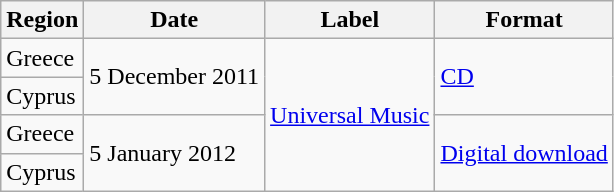<table class="sortable wikitable">
<tr>
<th>Region</th>
<th>Date</th>
<th>Label</th>
<th>Format</th>
</tr>
<tr>
<td>Greece</td>
<td rowspan="2">5 December 2011</td>
<td rowspan="4"><a href='#'>Universal Music</a></td>
<td rowspan="2"><a href='#'>CD</a></td>
</tr>
<tr>
<td>Cyprus</td>
</tr>
<tr>
<td>Greece</td>
<td rowspan="2">5 January 2012</td>
<td rowspan="2"><a href='#'>Digital download</a></td>
</tr>
<tr>
<td>Cyprus</td>
</tr>
</table>
